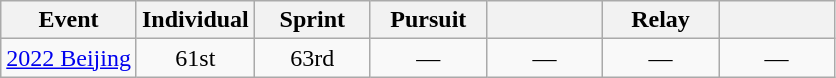<table class="wikitable" style="text-align: center;">
<tr ">
<th>Event</th>
<th style="width:70px;">Individual</th>
<th style="width:70px;">Sprint</th>
<th style="width:70px;">Pursuit</th>
<th style="width:70px;"></th>
<th style="width:70px;">Relay</th>
<th style="width:70px;"></th>
</tr>
<tr>
<td align="left"> <a href='#'>2022 Beijing</a></td>
<td>61st</td>
<td>63rd</td>
<td>—</td>
<td>—</td>
<td>—</td>
<td>—</td>
</tr>
</table>
